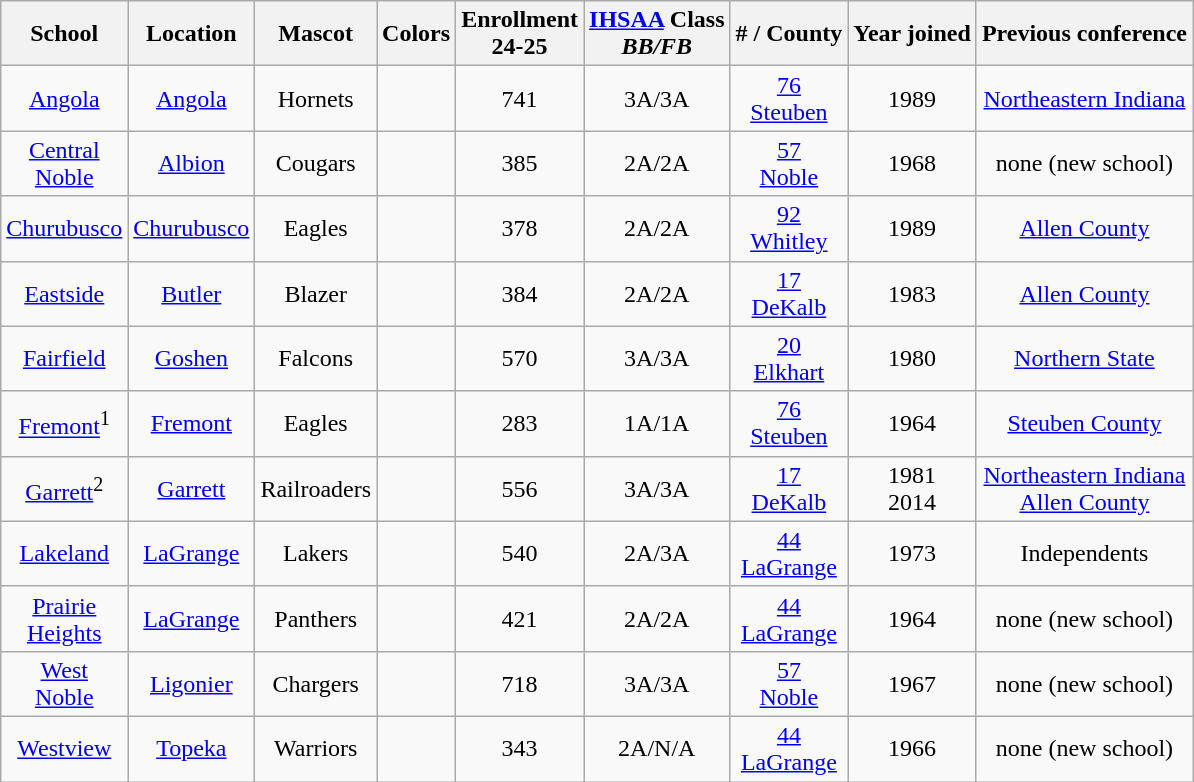<table class="wikitable" style="text-align:center">
<tr>
<th>School</th>
<th>Location</th>
<th>Mascot</th>
<th>Colors</th>
<th>Enrollment  <br> 24-25</th>
<th><a href='#'>IHSAA</a> Class<br><em>BB/FB</em></th>
<th># / County</th>
<th>Year joined</th>
<th>Previous conference</th>
</tr>
<tr>
<td><a href='#'>Angola</a></td>
<td><a href='#'>Angola</a></td>
<td>Hornets</td>
<td>  </td>
<td>741</td>
<td>3A/3A</td>
<td><a href='#'>76 <br> Steuben</a></td>
<td>1989</td>
<td><a href='#'>Northeastern Indiana</a></td>
</tr>
<tr>
<td><a href='#'>Central <br> Noble</a></td>
<td><a href='#'>Albion</a></td>
<td>Cougars</td>
<td> </td>
<td>385</td>
<td>2A/2A</td>
<td><a href='#'>57 <br> Noble</a></td>
<td>1968</td>
<td>none (new school)</td>
</tr>
<tr>
<td><a href='#'>Churubusco</a></td>
<td><a href='#'>Churubusco</a></td>
<td>Eagles</td>
<td>  </td>
<td>378</td>
<td>2A/2A</td>
<td><a href='#'>92 <br> Whitley</a></td>
<td>1989</td>
<td><a href='#'>Allen County</a></td>
</tr>
<tr>
<td><a href='#'>Eastside</a></td>
<td><a href='#'>Butler</a></td>
<td>Blazer</td>
<td> </td>
<td>384</td>
<td>2A/2A</td>
<td><a href='#'>17 <br> DeKalb</a></td>
<td>1983</td>
<td><a href='#'>Allen County</a></td>
</tr>
<tr>
<td><a href='#'>Fairfield</a></td>
<td><a href='#'>Goshen</a></td>
<td>Falcons</td>
<td>  </td>
<td>570</td>
<td>3A/3A</td>
<td><a href='#'>20 <br> Elkhart</a></td>
<td>1980</td>
<td><a href='#'>Northern State</a></td>
</tr>
<tr>
<td><a href='#'>Fremont</a><sup>1</sup></td>
<td><a href='#'>Fremont</a></td>
<td>Eagles</td>
<td>  </td>
<td>283</td>
<td>1A/1A</td>
<td><a href='#'>76 <br> Steuben</a></td>
<td>1964</td>
<td><a href='#'>Steuben County</a></td>
</tr>
<tr>
<td><a href='#'>Garrett</a><sup>2</sup></td>
<td><a href='#'>Garrett</a></td>
<td>Railroaders</td>
<td>  </td>
<td>556</td>
<td>3A/3A</td>
<td><a href='#'>17 <br> DeKalb</a></td>
<td>1981<br>2014</td>
<td><a href='#'>Northeastern Indiana</a><br><a href='#'>Allen County</a></td>
</tr>
<tr>
<td><a href='#'>Lakeland</a></td>
<td><a href='#'>LaGrange</a></td>
<td>Lakers</td>
<td>  </td>
<td>540</td>
<td>2A/3A</td>
<td><a href='#'>44 <br> LaGrange</a></td>
<td>1973</td>
<td>Independents</td>
</tr>
<tr>
<td><a href='#'>Prairie <br> Heights</a></td>
<td><a href='#'>LaGrange</a></td>
<td>Panthers</td>
<td>  </td>
<td>421</td>
<td>2A/2A</td>
<td><a href='#'>44 <br> LaGrange</a></td>
<td>1964</td>
<td>none (new school)</td>
</tr>
<tr>
<td><a href='#'>West <br> Noble</a></td>
<td><a href='#'>Ligonier</a></td>
<td>Chargers</td>
<td>  </td>
<td>718</td>
<td>3A/3A</td>
<td><a href='#'>57 <br> Noble</a></td>
<td>1967</td>
<td>none (new school)</td>
</tr>
<tr>
<td><a href='#'>Westview</a></td>
<td><a href='#'>Topeka</a></td>
<td>Warriors</td>
<td>  </td>
<td>343</td>
<td>2A/N/A</td>
<td><a href='#'>44 <br> LaGrange</a></td>
<td>1966</td>
<td>none (new school)</td>
</tr>
</table>
